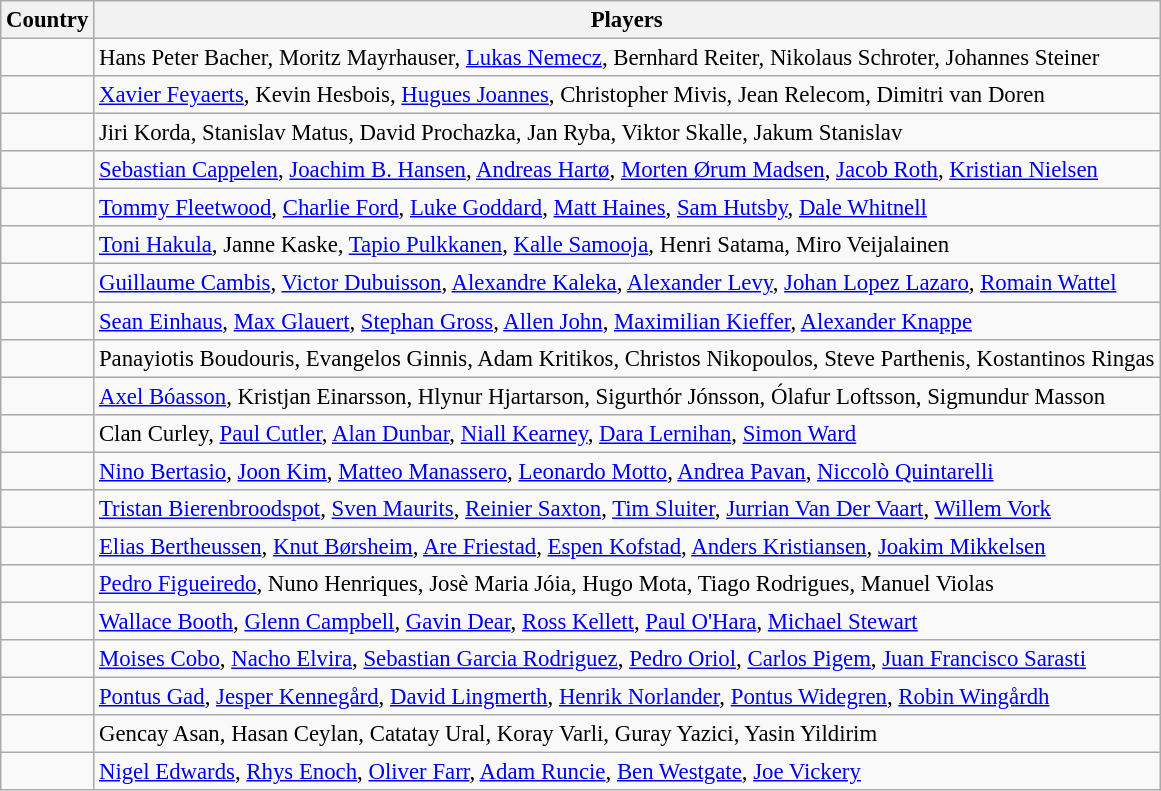<table class="wikitable" style="font-size:95%;">
<tr>
<th>Country</th>
<th>Players</th>
</tr>
<tr>
<td></td>
<td>Hans Peter Bacher, Moritz Mayrhauser, <a href='#'>Lukas Nemecz</a>, Bernhard Reiter,  Nikolaus Schroter, Johannes Steiner</td>
</tr>
<tr>
<td></td>
<td><a href='#'>Xavier Feyaerts</a>, Kevin Hesbois, <a href='#'>Hugues Joannes</a>, Christopher Mivis, Jean Relecom, Dimitri van Doren</td>
</tr>
<tr>
<td></td>
<td>Jiri Korda, Stanislav Matus, David Prochazka, Jan Ryba, Viktor Skalle, Jakum Stanislav</td>
</tr>
<tr>
<td></td>
<td><a href='#'>Sebastian Cappelen</a>, <a href='#'>Joachim B. Hansen</a>, <a href='#'>Andreas Hartø</a>, <a href='#'>Morten Ørum Madsen</a>, <a href='#'>Jacob Roth</a>, <a href='#'>Kristian Nielsen</a></td>
</tr>
<tr>
<td></td>
<td><a href='#'>Tommy Fleetwood</a>, <a href='#'>Charlie Ford</a>, <a href='#'>Luke Goddard</a>, <a href='#'>Matt Haines</a>, <a href='#'>Sam Hutsby</a>, <a href='#'>Dale Whitnell</a></td>
</tr>
<tr>
<td></td>
<td><a href='#'>Toni Hakula</a>, Janne Kaske, <a href='#'>Tapio Pulkkanen</a>, <a href='#'>Kalle Samooja</a>, Henri Satama, Miro Veijalainen</td>
</tr>
<tr>
<td></td>
<td><a href='#'>Guillaume Cambis</a>, <a href='#'>Victor Dubuisson</a>, <a href='#'>Alexandre Kaleka</a>, <a href='#'>Alexander Levy</a>, <a href='#'>Johan Lopez Lazaro</a>, <a href='#'>Romain Wattel</a></td>
</tr>
<tr>
<td></td>
<td><a href='#'>Sean Einhaus</a>, <a href='#'>Max Glauert</a>, <a href='#'>Stephan Gross</a>, <a href='#'>Allen John</a>, <a href='#'>Maximilian Kieffer</a>,  <a href='#'>Alexander Knappe</a></td>
</tr>
<tr>
<td></td>
<td>Panayiotis Boudouris, Evangelos Ginnis, Adam Kritikos, Christos Nikopoulos, Steve Parthenis, Kostantinos Ringas</td>
</tr>
<tr>
<td></td>
<td><a href='#'>Axel Bóasson</a>, Kristjan Einarsson, Hlynur Hjartarson, Sigurthór Jónsson, Ólafur Loftsson, Sigmundur Masson</td>
</tr>
<tr>
<td></td>
<td>Clan Curley, <a href='#'>Paul Cutler</a>, <a href='#'>Alan Dunbar</a>, <a href='#'>Niall Kearney</a>, <a href='#'>Dara Lernihan</a>, <a href='#'>Simon Ward</a></td>
</tr>
<tr>
<td></td>
<td><a href='#'>Nino Bertasio</a>, <a href='#'>Joon Kim</a>, <a href='#'>Matteo Manassero</a>, <a href='#'>Leonardo Motto</a>, <a href='#'>Andrea Pavan</a>, <a href='#'>Niccolò Quintarelli</a></td>
</tr>
<tr>
<td></td>
<td><a href='#'>Tristan Bierenbroodspot</a>, <a href='#'>Sven Maurits</a>, <a href='#'>Reinier Saxton</a>, <a href='#'>Tim Sluiter</a>, <a href='#'>Jurrian Van Der Vaart</a>, <a href='#'>Willem Vork</a></td>
</tr>
<tr>
<td></td>
<td><a href='#'>Elias Bertheussen</a>, <a href='#'>Knut Børsheim</a>, <a href='#'>Are Friestad</a>, <a href='#'>Espen Kofstad</a>, <a href='#'>Anders Kristiansen</a>, <a href='#'>Joakim Mikkelsen</a></td>
</tr>
<tr>
<td></td>
<td><a href='#'>Pedro Figueiredo</a>, Nuno Henriques, Josè Maria Jóia, Hugo Mota, Tiago Rodrigues, Manuel Violas</td>
</tr>
<tr>
<td></td>
<td><a href='#'>Wallace Booth</a>, <a href='#'>Glenn Campbell</a>, <a href='#'>Gavin Dear</a>, <a href='#'>Ross Kellett</a>, <a href='#'>Paul O'Hara</a>, <a href='#'>Michael Stewart</a></td>
</tr>
<tr>
<td></td>
<td><a href='#'>Moises Cobo</a>, <a href='#'>Nacho Elvira</a>, <a href='#'>Sebastian Garcia Rodriguez</a>, <a href='#'>Pedro Oriol</a>, <a href='#'>Carlos Pigem</a>, <a href='#'>Juan Francisco Sarasti</a></td>
</tr>
<tr>
<td></td>
<td><a href='#'>Pontus Gad</a>, <a href='#'>Jesper Kennegård</a>, <a href='#'>David Lingmerth</a>, <a href='#'>Henrik Norlander</a>,  <a href='#'>Pontus Widegren</a>, <a href='#'>Robin Wingårdh</a></td>
</tr>
<tr>
<td></td>
<td>Gencay Asan, Hasan Ceylan, Catatay Ural, Koray Varli, Guray Yazici, Yasin Yildirim</td>
</tr>
<tr>
<td></td>
<td><a href='#'>Nigel Edwards</a>, <a href='#'>Rhys Enoch</a>, <a href='#'>Oliver Farr</a>, <a href='#'>Adam Runcie</a>, <a href='#'>Ben Westgate</a>, <a href='#'>Joe Vickery</a></td>
</tr>
</table>
